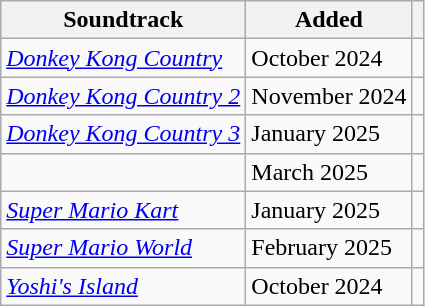<table class="wikitable sortable">
<tr>
<th>Soundtrack</th>
<th>Added</th>
<th class="unsortable"></th>
</tr>
<tr>
<td><em><a href='#'>Donkey Kong Country</a></em></td>
<td>October 2024</td>
<td align="center"></td>
</tr>
<tr>
<td><em><a href='#'>Donkey Kong Country 2</a></em></td>
<td>November 2024</td>
<td align="center"></td>
</tr>
<tr>
<td><em><a href='#'>Donkey Kong Country 3</a></em></td>
<td>January 2025</td>
<td align="center"></td>
</tr>
<tr>
<td><em></em></td>
<td>March 2025</td>
<td align="center"></td>
</tr>
<tr>
<td><em><a href='#'>Super Mario Kart</a></em></td>
<td>January 2025</td>
<td align="center"></td>
</tr>
<tr>
<td><em><a href='#'>Super Mario World</a></em></td>
<td>February 2025</td>
<td align="center"></td>
</tr>
<tr>
<td><em><a href='#'>Yoshi's Island</a></em></td>
<td>October 2024</td>
<td align="center"></td>
</tr>
</table>
